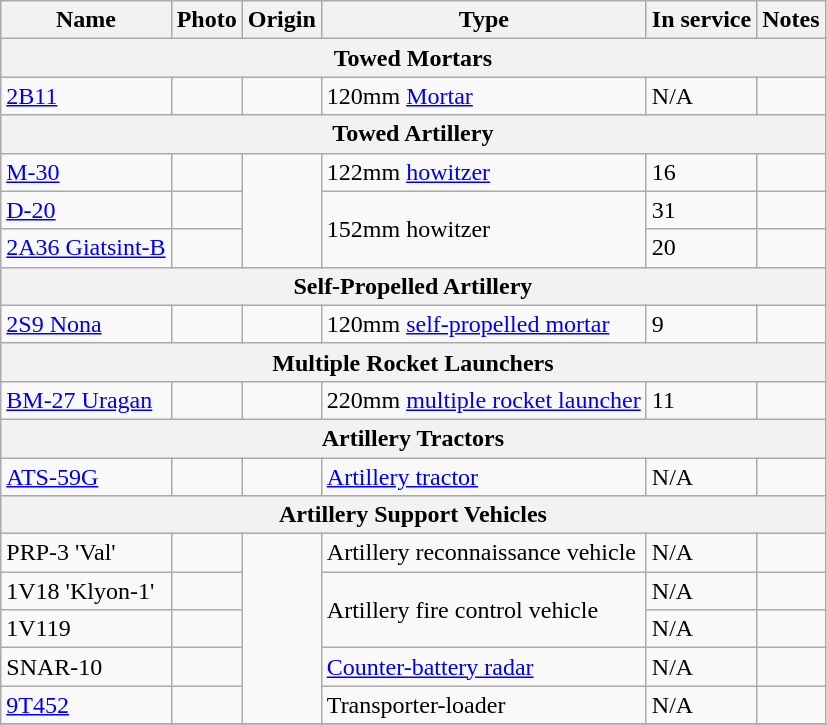<table class="wikitable">
<tr>
<th>Name</th>
<th>Photo</th>
<th>Origin</th>
<th>Type</th>
<th>In service</th>
<th>Notes</th>
</tr>
<tr>
<th colspan="6">Towed Mortars</th>
</tr>
<tr>
<td><a href='#'>2B11</a></td>
<td></td>
<td></td>
<td>120mm <a href='#'>Mortar</a></td>
<td>N/A</td>
<td></td>
</tr>
<tr>
<th colspan="6">Towed Artillery</th>
</tr>
<tr>
<td><a href='#'>M-30</a></td>
<td></td>
<td rowspan="3"></td>
<td>122mm <a href='#'>howitzer</a></td>
<td>16</td>
<td></td>
</tr>
<tr>
<td><a href='#'>D-20</a></td>
<td></td>
<td rowspan="2">152mm howitzer</td>
<td>31</td>
<td></td>
</tr>
<tr>
<td><a href='#'>2A36 Giatsint-B</a></td>
<td></td>
<td>20</td>
<td></td>
</tr>
<tr>
<th colspan="6">Self-Propelled Artillery</th>
</tr>
<tr>
<td><a href='#'>2S9 Nona</a></td>
<td></td>
<td></td>
<td>120mm <a href='#'>self-propelled mortar</a></td>
<td>9</td>
<td></td>
</tr>
<tr>
<th colspan="6">Multiple Rocket Launchers</th>
</tr>
<tr>
<td><a href='#'>BM-27 Uragan</a></td>
<td></td>
<td></td>
<td>220mm <a href='#'>multiple rocket launcher</a></td>
<td>11</td>
<td></td>
</tr>
<tr>
<th colspan="6">Artillery Tractors</th>
</tr>
<tr>
<td><a href='#'>ATS-59G</a></td>
<td></td>
<td></td>
<td><a href='#'>Artillery tractor</a></td>
<td>N/A</td>
<td></td>
</tr>
<tr>
<th colspan="6">Artillery Support Vehicles</th>
</tr>
<tr>
<td>PRP-3 'Val'</td>
<td></td>
<td rowspan="5"></td>
<td>Artillery reconnaissance vehicle</td>
<td>N/A</td>
<td></td>
</tr>
<tr>
<td>1V18 'Klyon-1'</td>
<td></td>
<td rowspan="2">Artillery fire control vehicle</td>
<td>N/A</td>
<td></td>
</tr>
<tr>
<td>1V119</td>
<td></td>
<td>N/A</td>
<td></td>
</tr>
<tr>
<td>SNAR-10</td>
<td></td>
<td><a href='#'>Counter-battery radar</a></td>
<td>N/A</td>
<td></td>
</tr>
<tr>
<td><a href='#'>9T452</a></td>
<td></td>
<td>Transporter-loader</td>
<td>N/A</td>
<td></td>
</tr>
<tr>
</tr>
</table>
